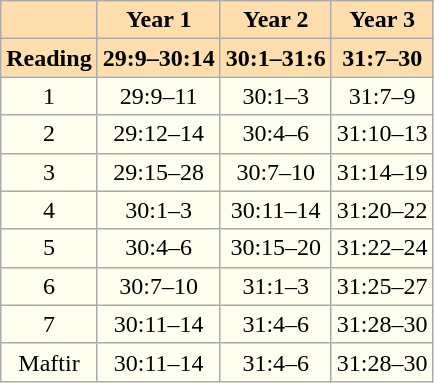<table class="wikitable" style="background:Ivory; text-align:center">
<tr>
<th style="background:Navajowhite;"></th>
<th style="background:Navajowhite;">Year 1</th>
<th style="background:Navajowhite;">Year 2</th>
<th style="background:Navajowhite;">Year 3</th>
</tr>
<tr>
<th style="background:Navajowhite;">Reading</th>
<th style="background:Navajowhite;">29:9–30:14</th>
<th style="background:Navajowhite;">30:1–31:6</th>
<th style="background:Navajowhite;">31:7–30</th>
</tr>
<tr>
<td>1</td>
<td>29:9–11</td>
<td>30:1–3</td>
<td>31:7–9</td>
</tr>
<tr>
<td>2</td>
<td>29:12–14</td>
<td>30:4–6</td>
<td>31:10–13</td>
</tr>
<tr>
<td>3</td>
<td>29:15–28</td>
<td>30:7–10</td>
<td>31:14–19</td>
</tr>
<tr>
<td>4</td>
<td>30:1–3</td>
<td>30:11–14</td>
<td>31:20–22</td>
</tr>
<tr>
<td>5</td>
<td>30:4–6</td>
<td>30:15–20</td>
<td>31:22–24</td>
</tr>
<tr>
<td>6</td>
<td>30:7–10</td>
<td>31:1–3</td>
<td>31:25–27</td>
</tr>
<tr>
<td>7</td>
<td>30:11–14</td>
<td>31:4–6</td>
<td>31:28–30</td>
</tr>
<tr>
<td>Maftir</td>
<td>30:11–14</td>
<td>31:4–6</td>
<td>31:28–30</td>
</tr>
</table>
